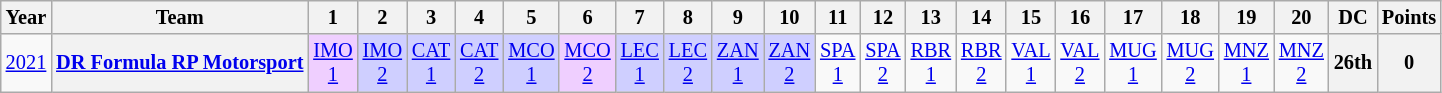<table class="wikitable" style="text-align:center; font-size:85%">
<tr>
<th>Year</th>
<th>Team</th>
<th>1</th>
<th>2</th>
<th>3</th>
<th>4</th>
<th>5</th>
<th>6</th>
<th>7</th>
<th>8</th>
<th>9</th>
<th>10</th>
<th>11</th>
<th>12</th>
<th>13</th>
<th>14</th>
<th>15</th>
<th>16</th>
<th>17</th>
<th>18</th>
<th>19</th>
<th>20</th>
<th>DC</th>
<th>Points</th>
</tr>
<tr>
<td><a href='#'>2021</a></td>
<th nowrap><a href='#'>DR Formula RP Motorsport</a></th>
<td style="background:#EFCFFF;"><a href='#'>IMO<br>1</a><br></td>
<td style="background:#CFCFFF;"><a href='#'>IMO<br>2</a><br></td>
<td style="background:#CFCFFF;"><a href='#'>CAT<br>1</a><br></td>
<td style="background:#CFCFFF;"><a href='#'>CAT<br>2</a><br></td>
<td style="background:#CFCFFF;"><a href='#'>MCO<br>1</a><br></td>
<td style="background:#EFCFFF;"><a href='#'>MCO<br>2</a><br></td>
<td style="background:#CFCFFF;"><a href='#'>LEC<br>1</a><br></td>
<td style="background:#CFCFFF;"><a href='#'>LEC<br>2</a><br></td>
<td style="background:#CFCFFF;"><a href='#'>ZAN<br>1</a><br></td>
<td style="background:#CFCFFF;"><a href='#'>ZAN<br>2</a><br></td>
<td style="background:#;"><a href='#'>SPA<br>1</a></td>
<td style="background:#;"><a href='#'>SPA<br>2</a></td>
<td style="background:#;"><a href='#'>RBR<br>1</a></td>
<td style="background:#;"><a href='#'>RBR<br>2</a></td>
<td style="background:#;"><a href='#'>VAL<br>1</a></td>
<td style="background:#;"><a href='#'>VAL<br>2</a></td>
<td style="background:#;"><a href='#'>MUG<br>1</a></td>
<td style="background:#;"><a href='#'>MUG<br>2</a></td>
<td style="background:#;"><a href='#'>MNZ<br>1</a></td>
<td style="background:#;"><a href='#'>MNZ<br>2</a></td>
<th>26th</th>
<th>0</th>
</tr>
</table>
